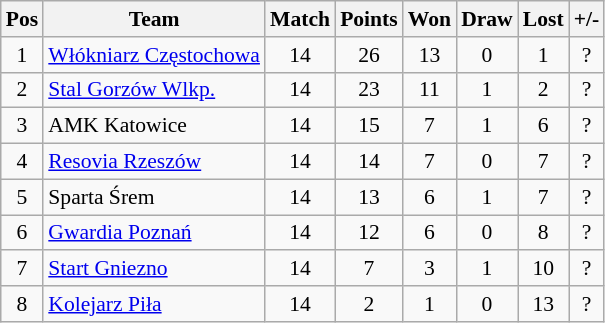<table class=wikitable style="font-size: 90%">
<tr align=center >
<th>Pos</th>
<th>Team</th>
<th>Match</th>
<th>Points</th>
<th>Won</th>
<th>Draw</th>
<th>Lost</th>
<th>+/-</th>
</tr>
<tr align=center >
<td>1</td>
<td align=left><a href='#'>Włókniarz Częstochowa</a></td>
<td>14</td>
<td>26</td>
<td>13</td>
<td>0</td>
<td>1</td>
<td>?</td>
</tr>
<tr align=center >
<td>2</td>
<td align=left><a href='#'>Stal Gorzów Wlkp.</a></td>
<td>14</td>
<td>23</td>
<td>11</td>
<td>1</td>
<td>2</td>
<td>?</td>
</tr>
<tr align=center>
<td>3</td>
<td align=left>AMK Katowice</td>
<td>14</td>
<td>15</td>
<td>7</td>
<td>1</td>
<td>6</td>
<td>?</td>
</tr>
<tr align=center>
<td>4</td>
<td align=left><a href='#'>Resovia Rzeszów</a></td>
<td>14</td>
<td>14</td>
<td>7</td>
<td>0</td>
<td>7</td>
<td>?</td>
</tr>
<tr align=center >
<td>5</td>
<td align=left>Sparta Śrem</td>
<td>14</td>
<td>13</td>
<td>6</td>
<td>1</td>
<td>7</td>
<td>?</td>
</tr>
<tr align=center >
<td>6</td>
<td align=left><a href='#'>Gwardia Poznań</a></td>
<td>14</td>
<td>12</td>
<td>6</td>
<td>0</td>
<td>8</td>
<td>?</td>
</tr>
<tr align=center >
<td>7</td>
<td align=left><a href='#'>Start Gniezno</a></td>
<td>14</td>
<td>7</td>
<td>3</td>
<td>1</td>
<td>10</td>
<td>?</td>
</tr>
<tr align=center >
<td>8</td>
<td align=left><a href='#'>Kolejarz Piła</a></td>
<td>14</td>
<td>2</td>
<td>1</td>
<td>0</td>
<td>13</td>
<td>?</td>
</tr>
</table>
